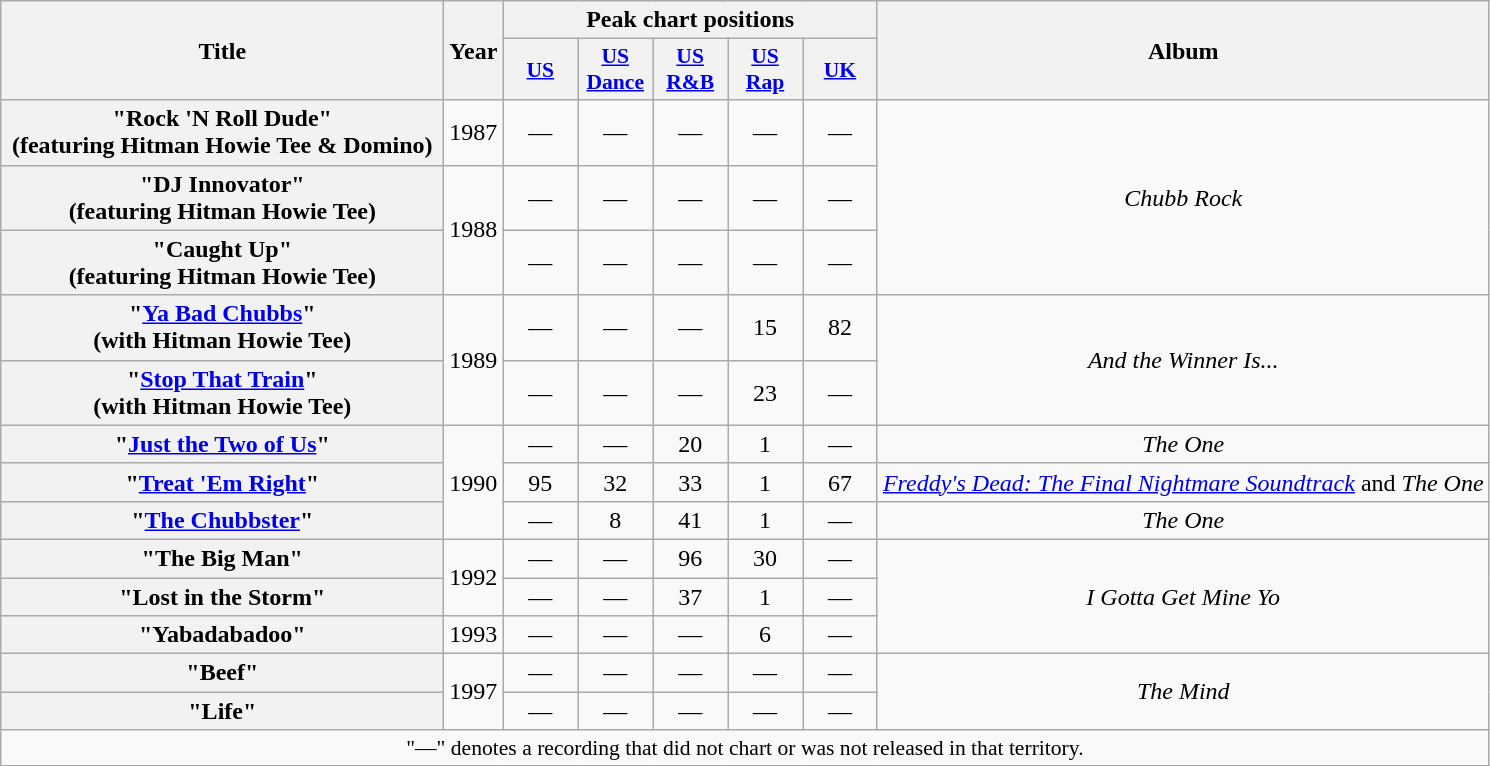<table class="wikitable plainrowheaders" style="text-align:center;" border="1">
<tr>
<th scope="col" rowspan="2" style="width:18em;">Title</th>
<th scope="col" rowspan="2">Year</th>
<th scope="col" colspan="5">Peak chart positions</th>
<th scope="col" rowspan="2">Album</th>
</tr>
<tr>
<th scope="col" style="width:3em;font-size:90%;"><a href='#'>US</a><br></th>
<th scope="col" style="width:3em;font-size:90%;"><a href='#'>US<br>Dance</a><br></th>
<th scope="col" style="width:3em;font-size:90%;"><a href='#'>US R&B</a><br></th>
<th scope="col" style="width:3em;font-size:90%;"><a href='#'>US<br> Rap</a><br></th>
<th scope="col" style="width:3em;font-size:90%;"><a href='#'>UK</a><br></th>
</tr>
<tr>
<th scope="row">"Rock 'N Roll Dude"<br><span>(featuring Hitman Howie Tee & Domino)</span></th>
<td>1987</td>
<td style="text-align:center;">—</td>
<td style="text-align:center;">—</td>
<td style="text-align:center;">—</td>
<td style="text-align:center;">—</td>
<td style="text-align:center;">—</td>
<td rowspan="3"><em> Chubb Rock</em></td>
</tr>
<tr>
<th scope="row">"DJ Innovator"<br><span>(featuring Hitman Howie Tee)</span></th>
<td rowspan="2">1988</td>
<td style="text-align:center;">—</td>
<td style="text-align:center;">—</td>
<td style="text-align:center;">—</td>
<td style="text-align:center;">—</td>
<td style="text-align:center;">—</td>
</tr>
<tr>
<th scope="row">"Caught Up"<br><span>(featuring Hitman Howie Tee)</span></th>
<td style="text-align:center;">—</td>
<td style="text-align:center;">—</td>
<td style="text-align:center;">—</td>
<td style="text-align:center;">—</td>
<td style="text-align:center;">—</td>
</tr>
<tr>
<th scope="row">"<a href='#'>Ya Bad Chubbs</a>"<br><span>(with Hitman Howie Tee)</span></th>
<td rowspan="2">1989</td>
<td style="text-align:center;">—</td>
<td style="text-align:center;">—</td>
<td style="text-align:center;">—</td>
<td style="text-align:center;">15</td>
<td style="text-align:center;">82</td>
<td rowspan="2"><em>And the Winner Is...</em></td>
</tr>
<tr>
<th scope="row">"<a href='#'>Stop That Train</a>"<br><span>(with Hitman Howie Tee)</span></th>
<td style="text-align:center;">—</td>
<td style="text-align:center;">—</td>
<td style="text-align:center;">—</td>
<td style="text-align:center;">23</td>
<td style="text-align:center;">—</td>
</tr>
<tr>
<th scope="row">"<a href='#'>Just the Two of Us</a>"</th>
<td rowspan="3">1990</td>
<td style="text-align:center;">—</td>
<td style="text-align:center;">—</td>
<td style="text-align:center;">20</td>
<td style="text-align:center;">1</td>
<td style="text-align:center;">—</td>
<td><em>The One</em></td>
</tr>
<tr>
<th scope="row">"<a href='#'>Treat 'Em Right</a>"</th>
<td style="text-align:center;">95</td>
<td style="text-align:center;">32</td>
<td style="text-align:center;">33</td>
<td style="text-align:center;">1</td>
<td style="text-align:center;">67</td>
<td><em><a href='#'>Freddy's Dead: The Final Nightmare Soundtrack</a></em> and <em>The One</em></td>
</tr>
<tr>
<th scope="row">"<a href='#'>The Chubbster</a>"</th>
<td style="text-align:center;">—</td>
<td style="text-align:center;">8</td>
<td style="text-align:center;">41</td>
<td style="text-align:center;">1</td>
<td style="text-align:center;">—</td>
<td><em>The One</em></td>
</tr>
<tr>
<th>"The Big Man"</th>
<td rowspan="2">1992</td>
<td>—</td>
<td>—</td>
<td>96</td>
<td>30</td>
<td>—</td>
<td rowspan="3"><em>I Gotta Get Mine Yo</em></td>
</tr>
<tr>
<th>"Lost in the Storm"</th>
<td>—</td>
<td>—</td>
<td>37</td>
<td>1</td>
<td>—</td>
</tr>
<tr>
<th>"Yabadabadoo"</th>
<td>1993</td>
<td>—</td>
<td>—</td>
<td>—</td>
<td>6</td>
<td>—</td>
</tr>
<tr>
<th>"Beef"</th>
<td rowspan="2">1997</td>
<td>—</td>
<td>—</td>
<td>—</td>
<td>—</td>
<td>—</td>
<td rowspan="2"><em>The Mind</em></td>
</tr>
<tr>
<th>"Life"</th>
<td>—</td>
<td>—</td>
<td>—</td>
<td>—</td>
<td>—</td>
</tr>
<tr>
<td colspan="8" style="font-size:90%">"—" denotes a recording that did not chart or was not released in that territory.</td>
</tr>
<tr>
</tr>
</table>
